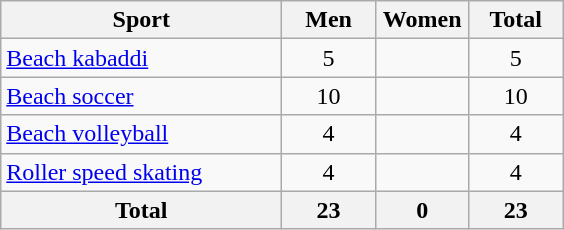<table class="wikitable sortable" style="text-align:center;">
<tr>
<th width=180>Sport</th>
<th width=55>Men</th>
<th width=55>Women</th>
<th width=55>Total</th>
</tr>
<tr>
<td align=left><a href='#'>Beach kabaddi</a></td>
<td>5</td>
<td></td>
<td>5</td>
</tr>
<tr>
<td align=left><a href='#'>Beach soccer</a></td>
<td>10</td>
<td></td>
<td>10</td>
</tr>
<tr>
<td align=left><a href='#'>Beach volleyball</a></td>
<td>4</td>
<td></td>
<td>4</td>
</tr>
<tr>
<td align=left><a href='#'>Roller speed skating</a></td>
<td>4</td>
<td></td>
<td>4</td>
</tr>
<tr class="sortbottom">
<th>Total</th>
<th>23</th>
<th>0</th>
<th>23</th>
</tr>
</table>
